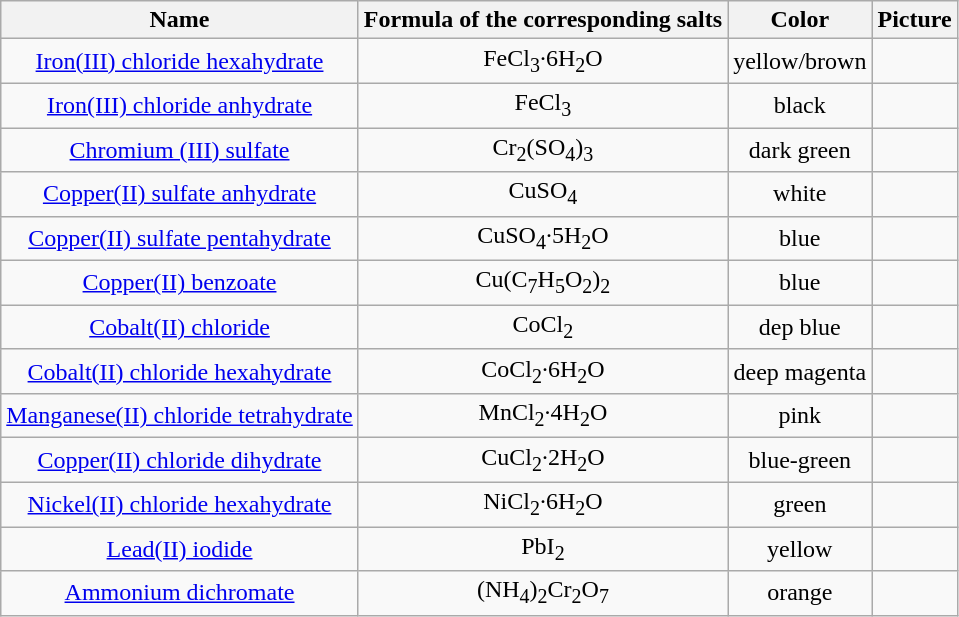<table class="wikitable" style="text-align:center">
<tr>
<th>Name</th>
<th>Formula of the corresponding salts<br></th>
<th>Color</th>
<th>Picture</th>
</tr>
<tr>
<td><a href='#'>Iron(III) chloride hexahydrate</a></td>
<td>FeCl<sub>3</sub>·6H<sub>2</sub>O</td>
<td>yellow/brown</td>
<td></td>
</tr>
<tr>
<td><a href='#'>Iron(III) chloride anhydrate</a></td>
<td>FeCl<sub>3</sub></td>
<td>black</td>
<td></td>
</tr>
<tr>
<td><a href='#'>Chromium (III) sulfate</a></td>
<td>Cr<sub>2</sub>(SO<sub>4</sub>)<sub>3</sub></td>
<td>dark green</td>
<td></td>
</tr>
<tr>
<td><a href='#'>Copper(II) sulfate anhydrate</a></td>
<td>CuSO<sub>4</sub></td>
<td>white</td>
<td></td>
</tr>
<tr>
<td><a href='#'>Copper(II) sulfate pentahydrate</a></td>
<td>CuSO<sub>4</sub>·5H<sub>2</sub>O</td>
<td>blue</td>
<td></td>
</tr>
<tr>
<td><a href='#'>Copper(II) benzoate</a></td>
<td>Cu(C<sub>7</sub>H<sub>5</sub>O<sub>2</sub>)<sub>2</sub></td>
<td>blue</td>
<td></td>
</tr>
<tr>
<td><a href='#'>Cobalt(II) chloride</a></td>
<td>CoCl<sub>2</sub></td>
<td>dep blue</td>
<td></td>
</tr>
<tr>
<td><a href='#'>Cobalt(II) chloride hexahydrate</a></td>
<td>CoCl<sub>2</sub>·6H<sub>2</sub>O</td>
<td>deep magenta</td>
<td></td>
</tr>
<tr>
<td><a href='#'>Manganese(II) chloride tetrahydrate</a></td>
<td>MnCl<sub>2</sub>·4H<sub>2</sub>O</td>
<td>pink</td>
<td></td>
</tr>
<tr>
<td><a href='#'>Copper(II) chloride dihydrate</a></td>
<td>CuCl<sub>2</sub>·2H<sub>2</sub>O</td>
<td>blue-green</td>
<td></td>
</tr>
<tr>
<td><a href='#'>Nickel(II) chloride hexahydrate</a></td>
<td>NiCl<sub>2</sub>·6H<sub>2</sub>O</td>
<td>green</td>
<td></td>
</tr>
<tr>
<td><a href='#'>Lead(II) iodide</a></td>
<td>PbI<sub>2</sub></td>
<td>yellow</td>
<td></td>
</tr>
<tr>
<td><a href='#'>Ammonium dichromate</a></td>
<td>(NH<sub>4</sub>)<sub>2</sub>Cr<sub>2</sub>O<sub>7</sub></td>
<td>orange</td>
<td></td>
</tr>
</table>
